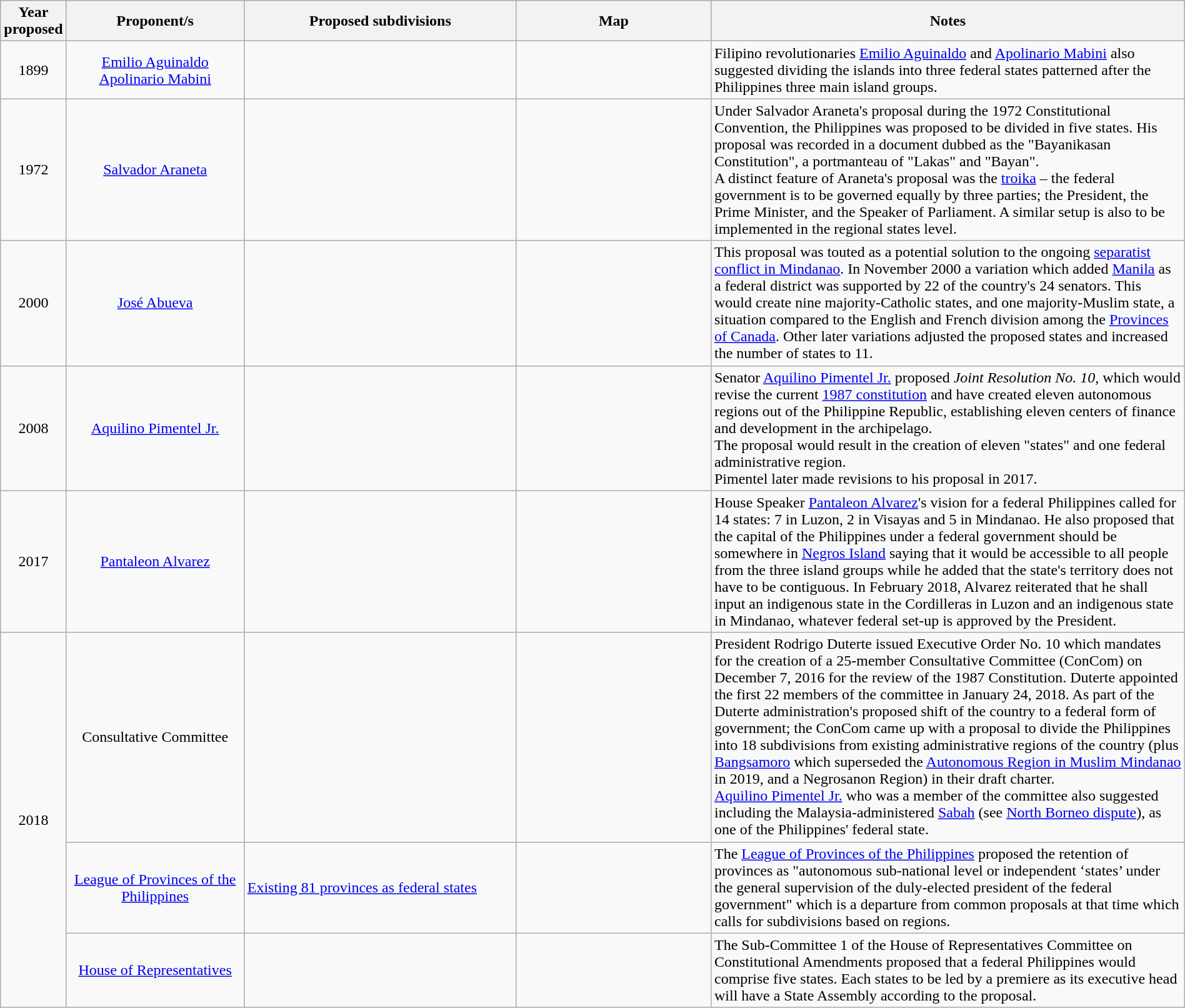<table class="wikitable" style="text-align: center;" width=100%>
<tr>
<th width=5%>Year proposed</th>
<th width=15%>Proponent/s</th>
<th>Proposed subdivisions</th>
<th width=200px>Map</th>
<th width=40%>Notes</th>
</tr>
<tr>
<td>1899</td>
<td><a href='#'>Emilio Aguinaldo</a><br><a href='#'>Apolinario Mabini</a></td>
<td></td>
<td></td>
<td align=left>Filipino revolutionaries <a href='#'>Emilio Aguinaldo</a> and <a href='#'>Apolinario Mabini</a> also suggested dividing the islands into three federal states patterned after the Philippines three main island groups.</td>
</tr>
<tr>
<td>1972</td>
<td><a href='#'>Salvador Araneta</a></td>
<td></td>
<td></td>
<td align=left>Under Salvador Araneta's proposal during the 1972 Constitutional Convention, the Philippines was proposed to be divided in five states. His proposal was recorded in a document dubbed as the "Bayanikasan Constitution", a portmanteau of "Lakas" and "Bayan".<br>A distinct feature of Araneta's proposal was the <a href='#'>troika</a> – the federal government is to be governed equally by three parties; the President, the Prime Minister, and the Speaker of Parliament. A similar setup is also to be implemented in the regional states level.</td>
</tr>
<tr>
<td>2000</td>
<td><a href='#'>José Abueva</a></td>
<td></td>
<td></td>
<td align=left>This proposal was touted as a potential solution to the ongoing <a href='#'>separatist conflict in Mindanao</a>. In November 2000 a variation which added <a href='#'>Manila</a> as a federal district was supported by 22 of the country's 24 senators. This would create nine majority-Catholic states, and one majority-Muslim state, a situation compared to the English and French division among the <a href='#'>Provinces of Canada</a>. Other later variations adjusted the proposed states and increased the number of states to 11.</td>
</tr>
<tr>
<td>2008</td>
<td><a href='#'>Aquilino Pimentel Jr.</a></td>
<td></td>
<td></td>
<td align=left>Senator <a href='#'>Aquilino Pimentel Jr.</a> proposed <em>Joint Resolution No. 10</em>, which would revise the current <a href='#'>1987 constitution</a> and have created eleven autonomous regions out of the Philippine Republic, establishing eleven centers of finance and development in the archipelago.<br>The proposal would result in the creation of eleven "states" and one federal administrative region.<br>Pimentel later made revisions to his proposal in 2017.</td>
</tr>
<tr>
<td>2017</td>
<td><a href='#'>Pantaleon Alvarez</a></td>
<td></td>
<td></td>
<td align=left>House Speaker <a href='#'>Pantaleon Alvarez</a>'s vision for a federal Philippines called for 14 states: 7 in Luzon, 2 in Visayas and 5 in Mindanao. He also proposed that the capital of the Philippines under a federal government should be somewhere in <a href='#'>Negros Island</a> saying that it would be accessible to all people from the three island groups while he added that the state's territory does not have to be contiguous. In February 2018, Alvarez reiterated that he shall input an indigenous state in the Cordilleras in Luzon and an indigenous state in Mindanao, whatever federal set-up is approved by the President.</td>
</tr>
<tr>
<td rowspan=3>2018</td>
<td>Consultative Committee<br></td>
<td></td>
<td></td>
<td align=left>President Rodrigo Duterte issued Executive Order No. 10 which mandates for the creation of a 25-member Consultative Committee (ConCom) on December 7, 2016 for the review of the 1987 Constitution. Duterte appointed the first 22 members of the committee in January 24, 2018. As part of the Duterte administration's proposed shift of the country to a federal form of government; the ConCom came up with a proposal to divide the Philippines into 18 subdivisions from existing administrative regions of the country (plus <a href='#'>Bangsamoro</a> which superseded the <a href='#'>Autonomous Region in Muslim Mindanao</a> in 2019, and a Negrosanon Region) in their draft charter.<br><a href='#'>Aquilino Pimentel Jr.</a> who was a member of the committee also suggested including the Malaysia-administered <a href='#'>Sabah</a> (see <a href='#'>North Borneo dispute</a>), as one of the Philippines' federal state.</td>
</tr>
<tr>
<td><a href='#'>League of Provinces of the Philippines</a></td>
<td align=left><a href='#'>Existing 81 provinces as federal states</a></td>
<td></td>
<td align=left>The <a href='#'>League of Provinces of the Philippines</a> proposed the retention of provinces as "autonomous sub-national level or independent ‘states’ under the general supervision of the duly-elected president of the federal government" which is a departure from common proposals at that time which calls for subdivisions based on regions.</td>
</tr>
<tr>
<td><a href='#'>House of Representatives </a></td>
<td></td>
<td></td>
<td align=left>The Sub-Committee 1 of the House of Representatives Committee on Constitutional Amendments proposed that a federal Philippines would comprise five states. Each states to be led by a premiere as its executive head will have a State Assembly according to the proposal.</td>
</tr>
</table>
